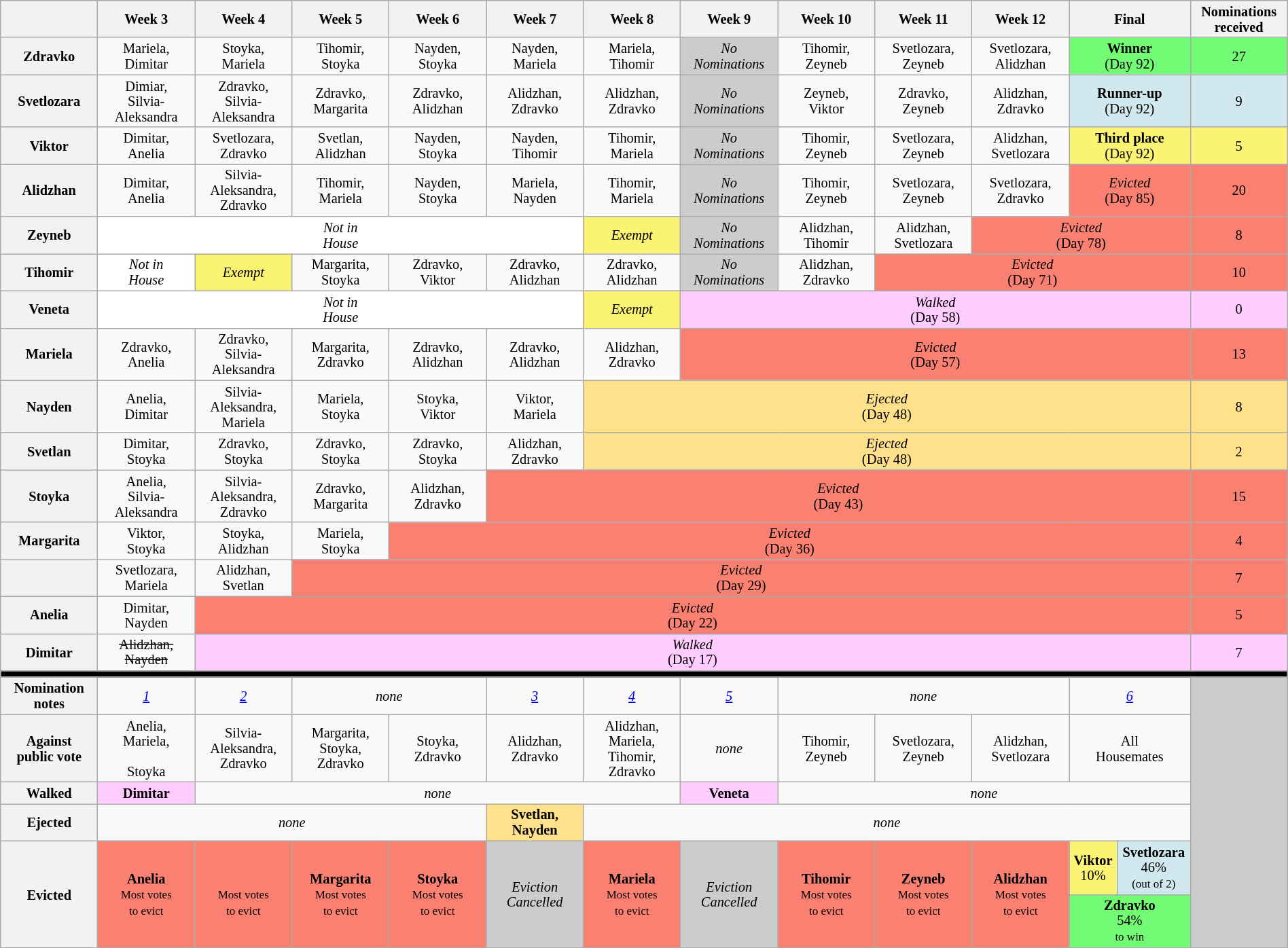<table class="wikitable" style="text-align:center; width:100%; font-size:85%; line-height:15px;">
<tr>
<th style="width:7%"></th>
<th style="width:7%">Week 3</th>
<th style="width:7%">Week 4</th>
<th style="width:7%">Week 5</th>
<th style="width:7%">Week 6</th>
<th style="width:7%">Week 7</th>
<th style="width:7%">Week 8</th>
<th style="width:7%">Week 9</th>
<th style="width:7%">Week 10</th>
<th style="width:7%">Week 11</th>
<th style="width:7%">Week 12</th>
<th style="width:7%" colspan="2">Final</th>
<th style="width:7%">Nominations<br>received</th>
</tr>
<tr>
<th>Zdravko</th>
<td>Mariela,<br>Dimitar</td>
<td>Stoyka,<br>Mariela</td>
<td>Tihomir,<br>Stoyka</td>
<td>Nayden,<br>Stoyka</td>
<td>Nayden,<br>Mariela</td>
<td>Mariela,<br>Tihomir</td>
<td style="background:#CCC"><em>No<br>Nominations</em></td>
<td>Tihomir,<br>Zeyneb</td>
<td>Svetlozara,<br>Zeyneb</td>
<td>Svetlozara,<br>Alidzhan</td>
<td style="background:#73FB76" colspan=2><strong>Winner</strong><br>(Day 92)</td>
<td style="background:#73FB76">27</td>
</tr>
<tr>
<th>Svetlozara</th>
<td>Dimiar,<br>Silvia-Aleksandra</td>
<td>Zdravko,<br>Silvia-Aleksandra</td>
<td>Zdravko,<br>Margarita</td>
<td>Zdravko,<br>Alidzhan</td>
<td>Alidzhan,<br>Zdravko</td>
<td>Alidzhan,<br>Zdravko</td>
<td style="background:#CCC"><em>No<br>Nominations</em></td>
<td>Zeyneb,<br>Viktor</td>
<td>Zdravko,<br>Zeyneb</td>
<td>Alidzhan,<br>Zdravko</td>
<td style="background:#D1E8EF" colspan=2><strong>Runner-up</strong><br>(Day 92)</td>
<td style="background:#D1E8EF">9</td>
</tr>
<tr>
<th>Viktor</th>
<td>Dimitar,<br>Anelia</td>
<td>Svetlozara,<br>Zdravko</td>
<td>Svetlan,<br>Alidzhan</td>
<td>Nayden,<br>Stoyka</td>
<td>Nayden,<br>Tihomir</td>
<td>Tihomir,<br>Mariela</td>
<td style="background:#CCC"><em>No<br>Nominations</em></td>
<td>Tihomir,<br>Zeyneb</td>
<td>Svetlozara,<br>Zeyneb</td>
<td>Alidzhan,<br>Svetlozara</td>
<td style="background:#FBF373" colspan=2><strong>Third place</strong><br>(Day 92)</td>
<td style="background:#FBF373">5</td>
</tr>
<tr>
<th>Alidzhan</th>
<td>Dimitar,<br>Anelia</td>
<td>Silvia-Aleksandra,<br>Zdravko</td>
<td>Tihomir,<br>Mariela</td>
<td>Nayden,<br>Stoyka</td>
<td>Mariela,<br>Nayden</td>
<td>Tihomir,<br>Mariela</td>
<td style="background:#CCC"><em>No<br>Nominations</em></td>
<td>Tihomir,<br>Zeyneb</td>
<td>Svetlozara,<br>Zeyneb</td>
<td>Svetlozara,<br>Zdravko</td>
<td style="background:#FA8072" colspan="2"><em>Evicted</em><br>(Day 85)</td>
<td style="background:#FA8072">20</td>
</tr>
<tr>
<th>Zeyneb</th>
<td style="background:#FFF" colspan="5"><em>Not in<br>House</em></td>
<td style="background:#FBF373"><em>Exempt</em></td>
<td style="background:#CCC"><em>No<br>Nominations</em></td>
<td>Alidzhan,<br>Tihomir</td>
<td>Alidzhan,<br>Svetlozara</td>
<td style="background:#FA8072" colspan="3"><em>Evicted</em><br>(Day 78)</td>
<td style="background:#FA8072">8</td>
</tr>
<tr>
<th>Tihomir</th>
<td style="background:#FFF"><em>Not in<br>House</em></td>
<td style="background:#FBF373"><em>Exempt</em></td>
<td>Margarita,<br>Stoyka</td>
<td>Zdravko,<br>Viktor</td>
<td>Zdravko,<br>Alidzhan</td>
<td>Zdravko,<br>Alidzhan</td>
<td style="background:#CCC"><em>No<br>Nominations</em></td>
<td>Alidzhan,<br>Zdravko</td>
<td style="background:#FA8072" colspan="4"><em>Evicted</em><br>(Day 71)</td>
<td style="background:#FA8072">10</td>
</tr>
<tr>
<th>Veneta</th>
<td style="background:#FFF" colspan="5"><em>Not in<br>House</em></td>
<td style="background:#FBF373"><em>Exempt</em></td>
<td style="background:#FCF" colspan="6"><em>Walked</em><br>(Day 58)</td>
<td style="background:#FCF">0</td>
</tr>
<tr>
<th>Mariela</th>
<td>Zdravko,<br>Anelia</td>
<td>Zdravko,<br>Silvia-Aleksandra</td>
<td>Margarita,<br>Zdravko</td>
<td>Zdravko,<br>Alidzhan</td>
<td>Zdravko,<br>Alidzhan</td>
<td>Alidzhan,<br>Zdravko</td>
<td style="background:#FA8072" colspan="6"><em>Evicted</em><br>(Day 57)</td>
<td style="background:#FA8072">13</td>
</tr>
<tr>
<th>Nayden</th>
<td>Anelia,<br>Dimitar</td>
<td>Silvia-Aleksandra,<br>Mariela</td>
<td>Mariela,<br>Stoyka</td>
<td>Stoyka,<br>Viktor</td>
<td>Viktor,<br>Mariela</td>
<td style="background:#FFE08B" colspan="7"><em>Ejected</em><br>(Day 48)</td>
<td style="background:#FFE08B">8</td>
</tr>
<tr>
<th>Svetlan</th>
<td>Dimitar,<br>Stoyka</td>
<td>Zdravko,<br>Stoyka</td>
<td>Zdravko,<br>Stoyka</td>
<td>Zdravko,<br>Stoyka</td>
<td>Alidzhan,<br>Zdravko</td>
<td style="background:#FFE08B" colspan="7"><em>Ejected</em><br>(Day 48)</td>
<td style="background:#FFE08B">2</td>
</tr>
<tr>
<th>Stoyka</th>
<td>Anelia,<br>Silvia-Aleksandra</td>
<td>Silvia-Aleksandra,<br>Zdravko</td>
<td>Zdravko,<br>Margarita</td>
<td>Alidzhan,<br>Zdravko</td>
<td style="background:#FA8072" colspan="8"><em>Evicted</em><br>(Day 43)</td>
<td style="background:#FA8072">15</td>
</tr>
<tr>
<th>Margarita</th>
<td>Viktor,<br>Stoyka</td>
<td>Stoyka,<br>Alidzhan</td>
<td>Mariela,<br>Stoyka</td>
<td style="background:#FA8072" colspan="9"><em>Evicted</em><br>(Day 36)</td>
<td style="background:#FA8072">4</td>
</tr>
<tr>
<th></th>
<td>Svetlozara,<br>Mariela</td>
<td>Alidzhan,<br>Svetlan</td>
<td style="background:#FA8072" colspan="10"><em>Evicted</em><br>(Day 29)</td>
<td style="background:#FA8072">7</td>
</tr>
<tr>
<th>Anelia</th>
<td>Dimitar,<br>Nayden</td>
<td style="background:#FA8072" colspan="11"><em>Evicted</em><br>(Day 22)</td>
<td style="background:#FA8072">5</td>
</tr>
<tr>
<th>Dimitar</th>
<td><s>Alidzhan,<br>Nayden</s></td>
<td style="background:#FCF" colspan="11"><em>Walked</em><br>(Day 17)</td>
<td style="background:#FCF">7</td>
</tr>
<tr>
<th style="background:#000" colspan="14"></th>
</tr>
<tr>
<th>Nomination<br>notes</th>
<td><em><a href='#'>1</a></em></td>
<td><em><a href='#'>2</a></em></td>
<td colspan="2"><em>none</em></td>
<td><em><a href='#'>3</a></em></td>
<td><em><a href='#'>4</a></em></td>
<td><em><a href='#'>5</a></em></td>
<td colspan="3"><em>none</em></td>
<td colspan=2><em><a href='#'>6</a></em></td>
<td style="background:#ccc" rowspan="6"></td>
</tr>
<tr>
<th>Against<br>public vote</th>
<td>Anelia,<br>Mariela,<br><br>Stoyka</td>
<td>Silvia-Aleksandra,<br>Zdravko</td>
<td>Margarita,<br>Stoyka,<br>Zdravko</td>
<td>Stoyka,<br>Zdravko</td>
<td>Alidzhan,<br>Zdravko</td>
<td>Alidzhan,<br>Mariela,<br>Tihomir,<br>Zdravko</td>
<td><em>none</em></td>
<td>Tihomir,<br>Zeyneb</td>
<td>Svetlozara,<br>Zeyneb</td>
<td>Alidzhan,<br>Svetlozara</td>
<td colspan=2>All<br>Housemates</td>
</tr>
<tr>
<th>Walked</th>
<td style="background:#FCF"><strong>Dimitar</strong></td>
<td colspan="5"><em>none</em></td>
<td style="background:#FCF"><strong>Veneta</strong></td>
<td colspan="5"><em>none</em></td>
</tr>
<tr>
<th>Ejected</th>
<td colspan="4"><em>none</em></td>
<td style="background:#FFE08B"><strong>Svetlan,<br>Nayden</strong></td>
<td colspan="7"><em>none</em></td>
</tr>
<tr>
<th rowspan="2">Evicted</th>
<td style="background:#FA8072" rowspan="2"><strong>Anelia</strong><br><small>Most votes<br>to evict</small></td>
<td style="background:#FA8072" rowspan="2"><strong></strong><br><small>Most votes<br>to evict</small></td>
<td style="background:#FA8072" rowspan="2"><strong>Margarita</strong><br><small>Most votes<br>to evict</small></td>
<td style="background:#FA8072" rowspan="2"><strong>Stoyka</strong><br><small>Most votes<br>to evict</small></td>
<td style="background:#CCC" rowspan="2"><em>Eviction<br>Cancelled</em></td>
<td style="background:#FA8072" rowspan="2"><strong>Mariela</strong><br><small>Most votes<br>to evict</small></td>
<td style="background:#CCC" rowspan="2"><em>Eviction<br>Cancelled</em></td>
<td style="background:#FA8072" rowspan="2"><strong>Tihomir</strong><br><small>Most votes<br>to evict</small></td>
<td style="background:#FA8072" rowspan="2"><strong>Zeyneb</strong><br><small>Most votes<br>to evict</small></td>
<td style="background:#FA8072" rowspan="2"><strong>Alidzhan</strong><br><small>Most votes<br>to evict</small></td>
<td style="background:#FBF373"><strong>Viktor</strong><br>10%<br><small></small></td>
<td style="background:#D1E8EF"><strong>Svetlozara</strong><br>46%<br><small>(out of 2)</small></td>
</tr>
<tr>
<td style="background:#73FB76" colspan="2"><strong>Zdravko</strong><br>54%<br><small>to win</small></td>
</tr>
</table>
